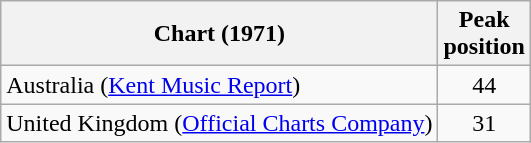<table class="wikitable">
<tr>
<th>Chart (1971)</th>
<th>Peak<br>position</th>
</tr>
<tr>
<td>Australia (<a href='#'>Kent Music Report</a>)</td>
<td style="text-align:center;">44</td>
</tr>
<tr>
<td>United Kingdom (<a href='#'>Official Charts Company</a>)</td>
<td style="text-align:center;">31</td>
</tr>
</table>
